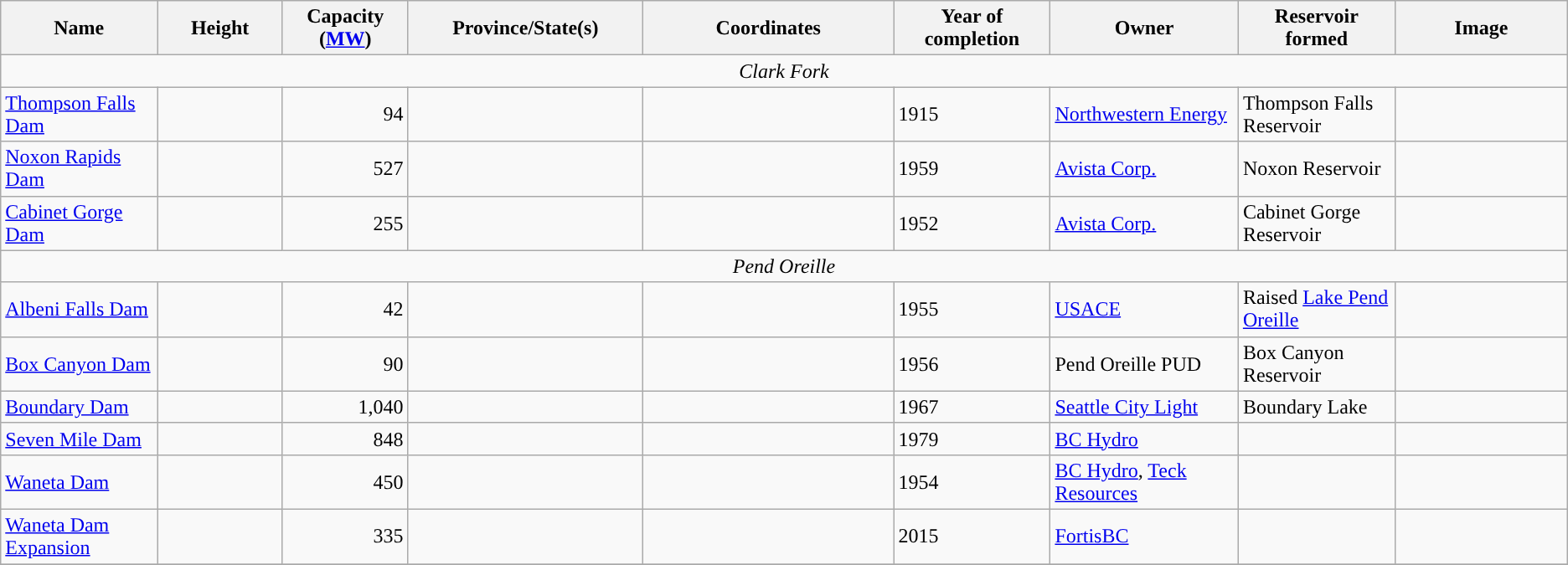<table class="wikitable sortable" border="1">
<tr>
<th width="10%">Name</th>
<th width="8%">Height</th>
<th width="8%">Capacity (<a href='#'>MW</a>)</th>
<th width="15%">Province/State(s)</th>
<th width="16%">Coordinates</th>
<th width="10%">Year of completion</th>
<th width="12%">Owner</th>
<th width="10%">Reservoir formed</th>
<th>Image</th>
</tr>
<tr>
<td colspan="9" style="text-align:center;"><em>Clark Fork</em></td>
</tr>
<tr>
<td><a href='#'>Thompson Falls Dam</a></td>
<td></td>
<td align="right">94</td>
<td></td>
<td></td>
<td>1915</td>
<td><a href='#'>Northwestern Energy</a></td>
<td>Thompson Falls Reservoir</td>
<td></td>
</tr>
<tr>
<td><a href='#'>Noxon Rapids Dam</a></td>
<td></td>
<td align="right">527</td>
<td></td>
<td></td>
<td>1959</td>
<td><a href='#'>Avista Corp.</a></td>
<td>Noxon Reservoir</td>
<td></td>
</tr>
<tr>
<td><a href='#'>Cabinet Gorge Dam</a></td>
<td></td>
<td align="right">255</td>
<td></td>
<td></td>
<td>1952</td>
<td><a href='#'>Avista Corp.</a></td>
<td>Cabinet Gorge Reservoir</td>
<td></td>
</tr>
<tr>
<td colspan="9" style="text-align:center;"><em>Pend Oreille</em></td>
</tr>
<tr>
<td><a href='#'>Albeni Falls Dam</a></td>
<td></td>
<td align="right">42</td>
<td></td>
<td></td>
<td>1955</td>
<td><a href='#'>USACE</a></td>
<td>Raised <a href='#'>Lake Pend Oreille</a> </td>
<td></td>
</tr>
<tr>
<td><a href='#'>Box Canyon Dam</a></td>
<td></td>
<td align="right">90</td>
<td></td>
<td></td>
<td>1956</td>
<td>Pend Oreille PUD</td>
<td>Box Canyon Reservoir</td>
<td></td>
</tr>
<tr>
<td><a href='#'>Boundary Dam</a></td>
<td></td>
<td align="right">1,040</td>
<td></td>
<td></td>
<td>1967</td>
<td><a href='#'>Seattle City Light</a></td>
<td>Boundary Lake</td>
<td></td>
</tr>
<tr>
<td><a href='#'>Seven Mile Dam</a></td>
<td></td>
<td align="right">848</td>
<td></td>
<td></td>
<td>1979</td>
<td><a href='#'>BC Hydro</a></td>
<td></td>
<td></td>
</tr>
<tr>
<td><a href='#'>Waneta Dam</a></td>
<td></td>
<td align="right">450</td>
<td></td>
<td></td>
<td>1954</td>
<td><a href='#'>BC Hydro</a>, <a href='#'>Teck Resources</a></td>
<td></td>
<td></td>
</tr>
<tr>
<td><a href='#'>Waneta Dam Expansion</a></td>
<td></td>
<td align="right">335</td>
<td></td>
<td></td>
<td>2015</td>
<td><a href='#'>FortisBC</a></td>
<td></td>
<td></td>
</tr>
<tr>
</tr>
</table>
